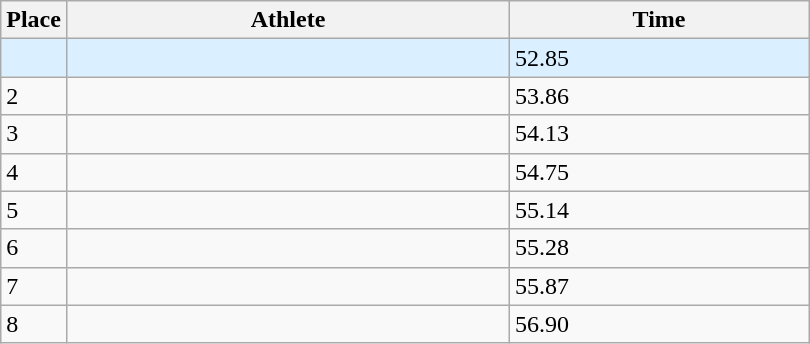<table class=wikitable>
<tr>
<th>Place</th>
<th style="width:18em">Athlete</th>
<th style="width:12em">Time</th>
</tr>
<tr style="background:#daefff;">
<td></td>
<td></td>
<td>52.85</td>
</tr>
<tr>
<td>2</td>
<td></td>
<td>53.86</td>
</tr>
<tr>
<td>3</td>
<td></td>
<td>54.13</td>
</tr>
<tr>
<td>4</td>
<td></td>
<td>54.75</td>
</tr>
<tr>
<td>5</td>
<td></td>
<td>55.14</td>
</tr>
<tr>
<td>6</td>
<td></td>
<td>55.28</td>
</tr>
<tr>
<td>7</td>
<td></td>
<td>55.87</td>
</tr>
<tr>
<td>8</td>
<td></td>
<td>56.90</td>
</tr>
</table>
